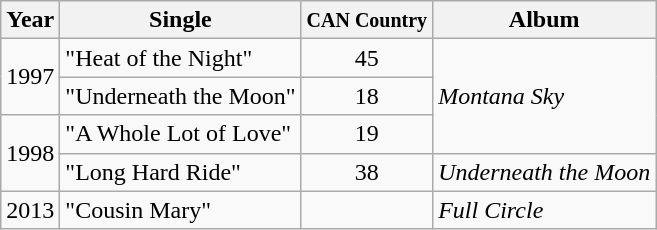<table class="wikitable">
<tr>
<th>Year</th>
<th>Single</th>
<th><small>CAN Country</small></th>
<th>Album</th>
</tr>
<tr>
<td rowspan="2">1997</td>
<td>"Heat of the Night"</td>
<td align="center">45</td>
<td rowspan="3"><em>Montana Sky</em></td>
</tr>
<tr>
<td>"Underneath the Moon"</td>
<td align="center">18</td>
</tr>
<tr>
<td rowspan="2">1998</td>
<td>"A Whole Lot of Love"</td>
<td align="center">19</td>
</tr>
<tr>
<td>"Long Hard Ride"</td>
<td align="center">38</td>
<td><em>Underneath the Moon</em></td>
</tr>
<tr>
<td rowspan="1">2013</td>
<td>"Cousin Mary"</td>
<td align="center"></td>
<td><em>Full Circle</em></td>
</tr>
</table>
